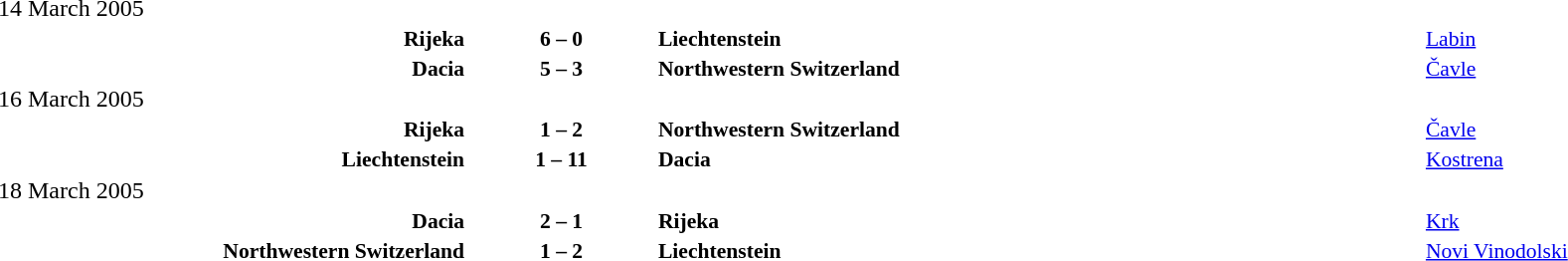<table width=100% cellspacing=1>
<tr>
<th width=25%></th>
<th width=10%></th>
<th></th>
</tr>
<tr>
<td>14 March 2005</td>
</tr>
<tr style=font-size:90%>
<td align=right><strong>Rijeka</strong></td>
<td align=center><strong>6 – 0</strong></td>
<td><strong>Liechtenstein</strong></td>
<td><a href='#'>Labin</a></td>
</tr>
<tr style=font-size:90%>
<td align=right><strong>Dacia</strong></td>
<td align=center><strong>5 – 3</strong></td>
<td><strong>Northwestern Switzerland</strong></td>
<td><a href='#'>Čavle</a></td>
</tr>
<tr>
<td>16 March 2005</td>
</tr>
<tr style=font-size:90%>
<td align=right><strong>Rijeka</strong></td>
<td align=center><strong>1 – 2</strong></td>
<td><strong>Northwestern Switzerland</strong></td>
<td><a href='#'>Čavle</a></td>
</tr>
<tr style=font-size:90%>
<td align=right><strong>Liechtenstein</strong></td>
<td align=center><strong>1 – 11</strong></td>
<td><strong>Dacia</strong></td>
<td><a href='#'>Kostrena</a></td>
</tr>
<tr>
<td>18 March 2005</td>
</tr>
<tr style=font-size:90%>
<td align=right><strong>Dacia</strong></td>
<td align=center><strong>2 – 1</strong></td>
<td><strong>Rijeka</strong></td>
<td><a href='#'>Krk</a></td>
</tr>
<tr style=font-size:90%>
<td align=right><strong>Northwestern Switzerland</strong></td>
<td align=center><strong>1 – 2</strong></td>
<td><strong>Liechtenstein</strong></td>
<td><a href='#'>Novi Vinodolski</a></td>
</tr>
</table>
